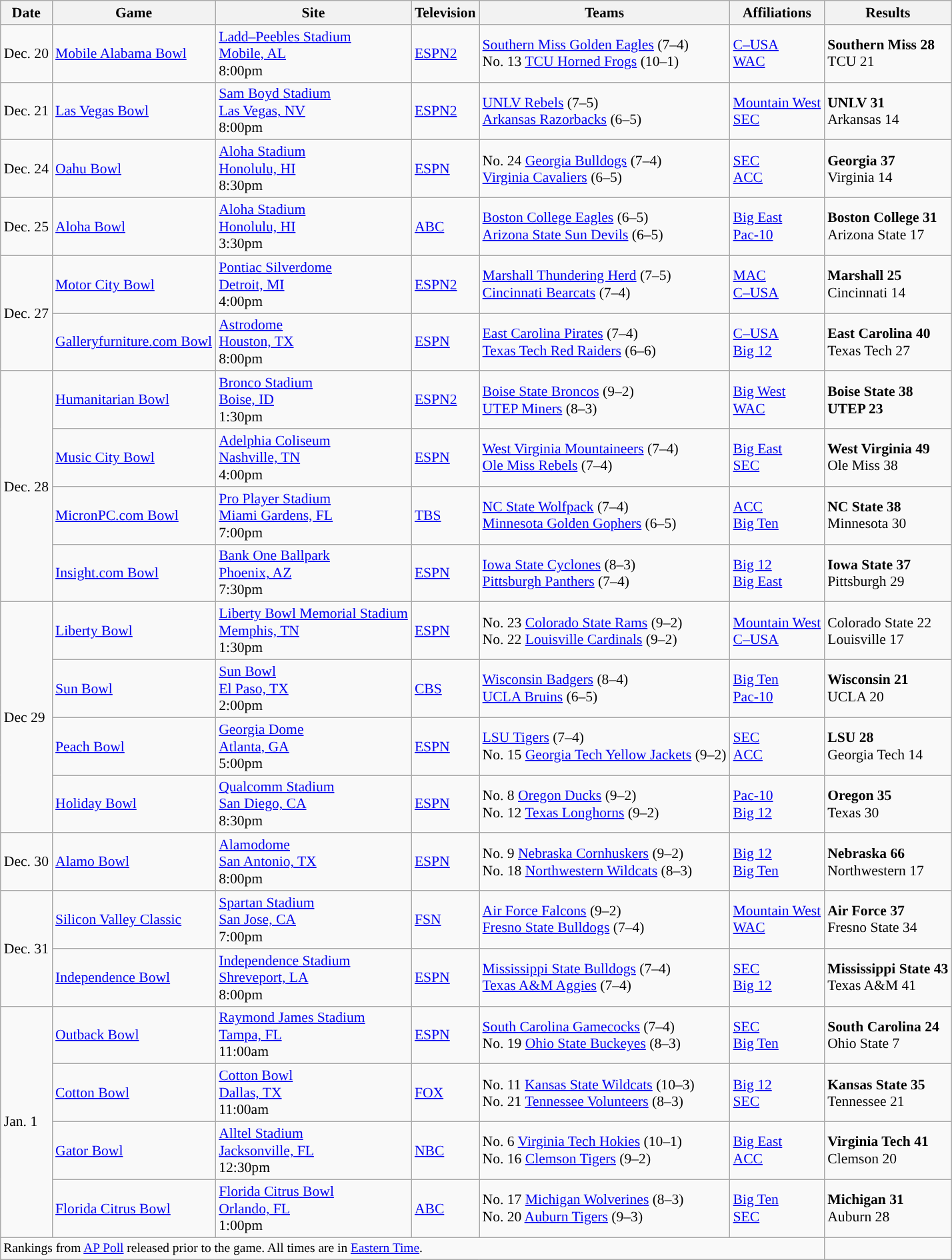<table class="wikitable" style="font-size:90%">
<tr>
<th>Date</th>
<th>Game</th>
<th>Site</th>
<th>Television</th>
<th>Teams</th>
<th>Affiliations</th>
<th>Results</th>
</tr>
<tr>
<td>Dec. 20</td>
<td><a href='#'>Mobile Alabama Bowl</a></td>
<td><a href='#'>Ladd–Peebles Stadium</a><br><a href='#'>Mobile, AL</a><br>8:00pm</td>
<td><a href='#'>ESPN2</a></td>
<td><a href='#'>Southern Miss Golden Eagles</a> (7–4)<br>No. 13 <a href='#'>TCU Horned Frogs</a> (10–1)</td>
<td><a href='#'>C–USA</a><br><a href='#'>WAC</a></td>
<td><strong>Southern Miss 28</strong><br>TCU 21</td>
</tr>
<tr>
<td>Dec. 21</td>
<td><a href='#'>Las Vegas Bowl</a></td>
<td><a href='#'>Sam Boyd Stadium</a><br><a href='#'>Las Vegas, NV</a><br>8:00pm</td>
<td><a href='#'>ESPN2</a></td>
<td><a href='#'>UNLV Rebels</a> (7–5)<br><a href='#'>Arkansas Razorbacks</a> (6–5)</td>
<td><a href='#'>Mountain West</a><br><a href='#'>SEC</a></td>
<td><strong>UNLV 31</strong><br>Arkansas 14</td>
</tr>
<tr>
<td>Dec. 24</td>
<td><a href='#'>Oahu Bowl</a></td>
<td><a href='#'>Aloha Stadium</a><br><a href='#'>Honolulu, HI</a><br>8:30pm</td>
<td><a href='#'>ESPN</a></td>
<td>No. 24 <a href='#'>Georgia Bulldogs</a> (7–4)<br><a href='#'>Virginia Cavaliers</a> (6–5)</td>
<td><a href='#'>SEC</a><br><a href='#'>ACC</a></td>
<td><strong>Georgia 37</strong><br>Virginia 14</td>
</tr>
<tr>
<td>Dec. 25</td>
<td><a href='#'>Aloha Bowl</a></td>
<td><a href='#'>Aloha Stadium</a><br><a href='#'>Honolulu, HI</a><br>3:30pm</td>
<td><a href='#'>ABC</a></td>
<td><a href='#'>Boston College Eagles</a> (6–5)<br><a href='#'>Arizona State Sun Devils</a> (6–5)</td>
<td><a href='#'>Big East</a><br><a href='#'>Pac-10</a></td>
<td><strong>Boston College 31</strong><br>Arizona State 17</td>
</tr>
<tr>
<td rowspan=2>Dec. 27</td>
<td><a href='#'>Motor City Bowl</a></td>
<td><a href='#'>Pontiac Silverdome</a><br><a href='#'>Detroit, MI</a><br>4:00pm</td>
<td><a href='#'>ESPN2</a></td>
<td><a href='#'>Marshall Thundering Herd</a> (7–5)<br><a href='#'>Cincinnati Bearcats</a> (7–4)</td>
<td><a href='#'>MAC</a><br><a href='#'>C–USA</a></td>
<td><strong>Marshall 25</strong><br>Cincinnati 14</td>
</tr>
<tr>
<td><a href='#'>Galleryfurniture.com Bowl</a></td>
<td><a href='#'>Astrodome</a><br><a href='#'>Houston, TX</a><br>8:00pm</td>
<td><a href='#'>ESPN</a></td>
<td><a href='#'>East Carolina Pirates</a> (7–4)<br><a href='#'>Texas Tech Red Raiders</a> (6–6)</td>
<td><a href='#'>C–USA</a><br><a href='#'>Big 12</a></td>
<td><strong>East Carolina 40</strong><br>Texas Tech 27</td>
</tr>
<tr>
<td rowspan=4>Dec. 28</td>
<td><a href='#'>Humanitarian Bowl</a></td>
<td><a href='#'>Bronco Stadium</a><br><a href='#'>Boise, ID</a><br>1:30pm</td>
<td><a href='#'>ESPN2</a></td>
<td><a href='#'>Boise State Broncos</a> (9–2)<br><a href='#'>UTEP Miners</a> (8–3)</td>
<td><a href='#'>Big West</a><br><a href='#'>WAC</a></td>
<td><strong>Boise State 38<br>UTEP 23</strong></td>
</tr>
<tr>
<td><a href='#'>Music City Bowl</a></td>
<td><a href='#'>Adelphia Coliseum</a><br><a href='#'>Nashville, TN</a><br>4:00pm</td>
<td><a href='#'>ESPN</a></td>
<td><a href='#'>West Virginia Mountaineers</a> (7–4)<br><a href='#'>Ole Miss Rebels</a> (7–4)</td>
<td><a href='#'>Big East</a><br><a href='#'>SEC</a></td>
<td><strong>West Virginia 49</strong><br>Ole Miss 38</td>
</tr>
<tr>
<td><a href='#'>MicronPC.com Bowl</a></td>
<td><a href='#'>Pro Player Stadium</a><br><a href='#'>Miami Gardens, FL</a><br>7:00pm</td>
<td><a href='#'>TBS</a></td>
<td><a href='#'>NC State Wolfpack</a> (7–4)<br><a href='#'>Minnesota Golden Gophers</a> (6–5)</td>
<td><a href='#'>ACC</a><br><a href='#'>Big Ten</a></td>
<td><strong>NC State 38</strong><br>Minnesota 30</td>
</tr>
<tr>
<td><a href='#'>Insight.com Bowl</a></td>
<td><a href='#'>Bank One Ballpark</a><br><a href='#'>Phoenix, AZ</a><br>7:30pm</td>
<td><a href='#'>ESPN</a></td>
<td><a href='#'>Iowa State Cyclones</a> (8–3)<br><a href='#'>Pittsburgh Panthers</a> (7–4)</td>
<td><a href='#'>Big 12</a><br><a href='#'>Big East</a></td>
<td><strong>Iowa State 37</strong><br>Pittsburgh 29</td>
</tr>
<tr>
<td rowspan=4>Dec 29</td>
<td><a href='#'>Liberty Bowl</a></td>
<td><a href='#'>Liberty Bowl Memorial Stadium</a><br><a href='#'>Memphis, TN</a><br>1:30pm</td>
<td><a href='#'>ESPN</a></td>
<td>No. 23 <a href='#'>Colorado State Rams</a> (9–2)<br>No. 22 <a href='#'>Louisville Cardinals</a> (9–2)</td>
<td><a href='#'>Mountain West</a><br><a href='#'>C–USA</a></td>
<td>Colorado State 22<br>Louisville 17</td>
</tr>
<tr>
<td><a href='#'>Sun Bowl</a></td>
<td><a href='#'>Sun Bowl</a><br><a href='#'>El Paso, TX</a><br>2:00pm</td>
<td><a href='#'>CBS</a></td>
<td><a href='#'>Wisconsin Badgers</a> (8–4)<br><a href='#'>UCLA Bruins</a> (6–5)</td>
<td><a href='#'>Big Ten</a><br><a href='#'>Pac-10</a></td>
<td><strong>Wisconsin 21</strong><br>UCLA 20</td>
</tr>
<tr>
<td><a href='#'>Peach Bowl</a></td>
<td><a href='#'>Georgia Dome</a><br><a href='#'>Atlanta, GA</a><br>5:00pm</td>
<td><a href='#'>ESPN</a></td>
<td><a href='#'>LSU Tigers</a> (7–4)<br>No. 15 <a href='#'>Georgia Tech Yellow Jackets</a> (9–2)</td>
<td><a href='#'>SEC</a><br><a href='#'>ACC</a></td>
<td><strong>LSU 28</strong><br>Georgia Tech 14</td>
</tr>
<tr>
<td><a href='#'>Holiday Bowl</a></td>
<td><a href='#'>Qualcomm Stadium</a><br><a href='#'>San Diego, CA</a><br>8:30pm</td>
<td><a href='#'>ESPN</a></td>
<td>No. 8 <a href='#'>Oregon Ducks</a> (9–2)<br>No. 12 <a href='#'>Texas Longhorns</a> (9–2)</td>
<td><a href='#'>Pac-10</a><br><a href='#'>Big 12</a></td>
<td><strong>Oregon 35</strong><br>Texas 30</td>
</tr>
<tr>
<td>Dec. 30</td>
<td><a href='#'>Alamo Bowl</a></td>
<td><a href='#'>Alamodome</a><br><a href='#'>San Antonio, TX</a><br>8:00pm</td>
<td><a href='#'>ESPN</a></td>
<td>No. 9 <a href='#'>Nebraska Cornhuskers</a> (9–2)<br>No. 18 <a href='#'>Northwestern Wildcats</a> (8–3)</td>
<td><a href='#'>Big 12</a><br><a href='#'>Big Ten</a></td>
<td><strong>Nebraska 66</strong><br>Northwestern 17</td>
</tr>
<tr>
<td rowspan=2>Dec. 31</td>
<td><a href='#'>Silicon Valley Classic</a></td>
<td><a href='#'>Spartan Stadium</a><br><a href='#'>San Jose, CA</a><br>7:00pm</td>
<td><a href='#'>FSN</a></td>
<td><a href='#'>Air Force Falcons</a> (9–2)<br><a href='#'>Fresno State Bulldogs</a> (7–4)</td>
<td><a href='#'>Mountain West</a><br><a href='#'>WAC</a></td>
<td><strong>Air Force 37</strong><br>Fresno State 34</td>
</tr>
<tr>
<td><a href='#'>Independence Bowl</a></td>
<td><a href='#'>Independence Stadium</a><br><a href='#'>Shreveport, LA</a><br>8:00pm</td>
<td><a href='#'>ESPN</a></td>
<td><a href='#'>Mississippi State Bulldogs</a> (7–4)<br><a href='#'>Texas A&M Aggies</a> (7–4)</td>
<td><a href='#'>SEC</a><br><a href='#'>Big 12</a></td>
<td><strong>Mississippi State 43</strong><br>Texas A&M 41</td>
</tr>
<tr>
<td rowspan=4>Jan. 1</td>
<td><a href='#'>Outback Bowl</a></td>
<td><a href='#'>Raymond James Stadium</a><br><a href='#'>Tampa, FL</a><br>11:00am</td>
<td><a href='#'>ESPN</a></td>
<td><a href='#'>South Carolina Gamecocks</a> (7–4)<br>No. 19 <a href='#'>Ohio State Buckeyes</a> (8–3)</td>
<td><a href='#'>SEC</a><br><a href='#'>Big Ten</a></td>
<td><strong>South Carolina 24</strong><br>Ohio State 7</td>
</tr>
<tr>
<td><a href='#'>Cotton Bowl</a></td>
<td><a href='#'>Cotton Bowl</a><br><a href='#'>Dallas, TX</a><br>11:00am</td>
<td><a href='#'>FOX</a></td>
<td>No. 11 <a href='#'>Kansas State Wildcats</a> (10–3)<br>No. 21 <a href='#'>Tennessee Volunteers</a> (8–3)</td>
<td><a href='#'>Big 12</a><br><a href='#'>SEC</a></td>
<td><strong>Kansas State 35</strong><br>Tennessee 21</td>
</tr>
<tr>
<td><a href='#'>Gator Bowl</a></td>
<td><a href='#'>Alltel Stadium</a><br><a href='#'>Jacksonville, FL</a><br>12:30pm</td>
<td><a href='#'>NBC</a></td>
<td>No. 6 <a href='#'>Virginia Tech Hokies</a> (10–1)<br>No. 16 <a href='#'>Clemson Tigers</a> (9–2)</td>
<td><a href='#'>Big East</a><br><a href='#'>ACC</a></td>
<td><strong>Virginia Tech 41</strong><br>Clemson 20</td>
</tr>
<tr>
<td><a href='#'>Florida Citrus Bowl</a></td>
<td><a href='#'>Florida Citrus Bowl</a><br><a href='#'>Orlando, FL</a><br>1:00pm</td>
<td><a href='#'>ABC</a></td>
<td>No. 17 <a href='#'>Michigan Wolverines</a> (8–3)<br>No. 20 <a href='#'>Auburn Tigers</a> (9–3)</td>
<td><a href='#'>Big Ten</a><br><a href='#'>SEC</a></td>
<td><strong>Michigan 31</strong><br>Auburn 28</td>
</tr>
<tr>
<td colspan=6 style="font-size:90%;">Rankings from <a href='#'>AP Poll</a> released prior to the game. All times are in <a href='#'>Eastern Time</a>.</td>
</tr>
</table>
